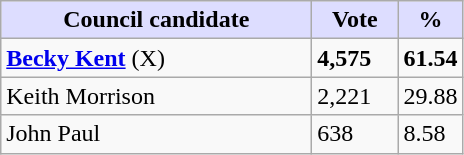<table class="wikitable">
<tr>
<th style="background:#ddf; width:200px;">Council candidate</th>
<th style="background:#ddf; width:50px;">Vote</th>
<th style="background:#ddf; width:30px;">%</th>
</tr>
<tr>
<td><strong><a href='#'>Becky Kent</a></strong> (X)</td>
<td><strong>4,575</strong></td>
<td><strong>61.54</strong></td>
</tr>
<tr>
<td>Keith Morrison</td>
<td>2,221</td>
<td>29.88</td>
</tr>
<tr>
<td>John Paul</td>
<td>638</td>
<td>8.58</td>
</tr>
</table>
